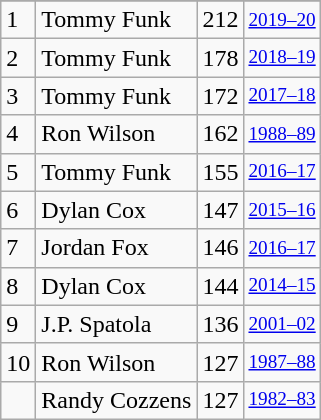<table class="wikitable">
<tr>
</tr>
<tr>
<td>1</td>
<td>Tommy Funk</td>
<td>212</td>
<td style="font-size:80%;"><a href='#'>2019–20</a></td>
</tr>
<tr>
<td>2</td>
<td>Tommy Funk</td>
<td>178</td>
<td style="font-size:80%;"><a href='#'>2018–19</a></td>
</tr>
<tr>
<td>3</td>
<td>Tommy Funk</td>
<td>172</td>
<td style="font-size:80%;"><a href='#'>2017–18</a></td>
</tr>
<tr>
<td>4</td>
<td>Ron Wilson</td>
<td>162</td>
<td style="font-size:80%;"><a href='#'>1988–89</a></td>
</tr>
<tr>
<td>5</td>
<td>Tommy Funk</td>
<td>155</td>
<td style="font-size:80%;"><a href='#'>2016–17</a></td>
</tr>
<tr>
<td>6</td>
<td>Dylan Cox</td>
<td>147</td>
<td style="font-size:80%;"><a href='#'>2015–16</a></td>
</tr>
<tr>
<td>7</td>
<td>Jordan Fox</td>
<td>146</td>
<td style="font-size:80%;"><a href='#'>2016–17</a></td>
</tr>
<tr>
<td>8</td>
<td>Dylan Cox</td>
<td>144</td>
<td style="font-size:80%;"><a href='#'>2014–15</a></td>
</tr>
<tr>
<td>9</td>
<td>J.P. Spatola</td>
<td>136</td>
<td style="font-size:80%;"><a href='#'>2001–02</a></td>
</tr>
<tr>
<td>10</td>
<td>Ron Wilson</td>
<td>127</td>
<td style="font-size:80%;"><a href='#'>1987–88</a></td>
</tr>
<tr>
<td></td>
<td>Randy Cozzens</td>
<td>127</td>
<td style="font-size:80%;"><a href='#'>1982–83</a></td>
</tr>
</table>
